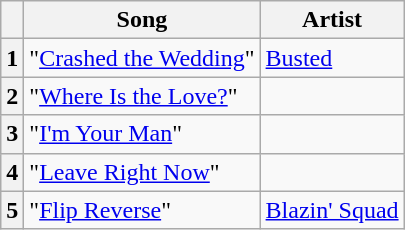<table class="wikitable plainrowheaders sortable">
<tr>
<th scope=col></th>
<th scope=col>Song</th>
<th scope=col>Artist</th>
</tr>
<tr>
<th scope=row style="text-align:center;">1</th>
<td>"<a href='#'>Crashed the Wedding</a>"</td>
<td><a href='#'>Busted</a></td>
</tr>
<tr>
<th scope=row style="text-align:center;">2</th>
<td>"<a href='#'>Where Is the Love?</a>"</td>
<td></td>
</tr>
<tr>
<th scope=row style="text-align:center;">3</th>
<td>"<a href='#'>I'm Your Man</a>"</td>
<td></td>
</tr>
<tr>
<th scope=row style="text-align:center;">4</th>
<td>"<a href='#'>Leave Right Now</a>"</td>
<td></td>
</tr>
<tr>
<th scope=row style="text-align:center;">5</th>
<td>"<a href='#'>Flip Reverse</a>"</td>
<td><a href='#'>Blazin' Squad</a></td>
</tr>
</table>
